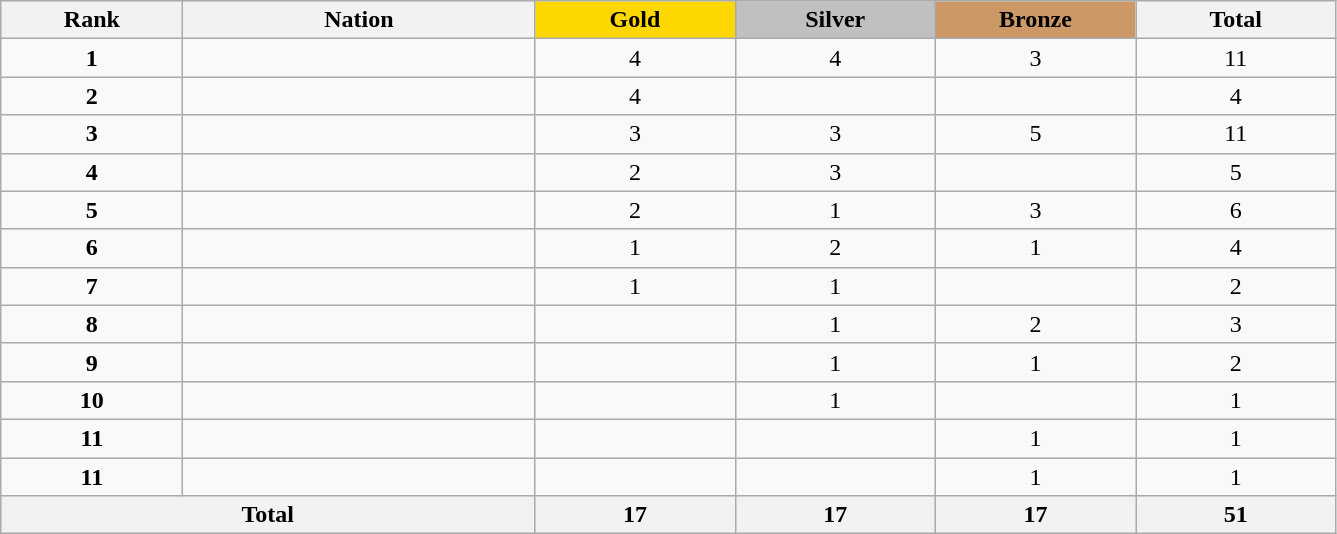<table class="wikitable collapsible autocollapse plainrowheaders" width=70.5% style="text-align:center;">
<tr style="background-color:#EDEDED;">
<th width=100px class="hintergrundfarbe5">Rank</th>
<th width=200px class="hintergrundfarbe6">Nation</th>
<th style="background:    gold; width:15%">Gold</th>
<th style="background:  silver; width:15%">Silver</th>
<th style="background: #CC9966; width:15%">Bronze</th>
<th class="hintergrundfarbe6" style="width:15%">Total</th>
</tr>
<tr>
<td><strong>1</strong></td>
<td align=left></td>
<td>4</td>
<td>4</td>
<td>3</td>
<td>11</td>
</tr>
<tr>
<td><strong>2</strong></td>
<td align=left></td>
<td>4</td>
<td></td>
<td></td>
<td>4</td>
</tr>
<tr>
<td><strong>3</strong></td>
<td align=left></td>
<td>3</td>
<td>3</td>
<td>5</td>
<td>11</td>
</tr>
<tr>
<td><strong>4</strong></td>
<td align=left></td>
<td>2</td>
<td>3</td>
<td></td>
<td>5</td>
</tr>
<tr>
<td><strong>5</strong></td>
<td align=left></td>
<td>2</td>
<td>1</td>
<td>3</td>
<td>6</td>
</tr>
<tr>
<td><strong>6</strong></td>
<td align=left></td>
<td>1</td>
<td>2</td>
<td>1</td>
<td>4</td>
</tr>
<tr>
<td><strong>7</strong></td>
<td align=left></td>
<td>1</td>
<td>1</td>
<td></td>
<td>2</td>
</tr>
<tr>
<td><strong>8</strong></td>
<td align=left></td>
<td></td>
<td>1</td>
<td>2</td>
<td>3</td>
</tr>
<tr>
<td><strong>9</strong></td>
<td align=left></td>
<td></td>
<td>1</td>
<td>1</td>
<td>2</td>
</tr>
<tr>
<td><strong>10</strong></td>
<td align=left></td>
<td></td>
<td>1</td>
<td></td>
<td>1</td>
</tr>
<tr>
<td><strong>11</strong></td>
<td align=left></td>
<td></td>
<td></td>
<td>1</td>
<td>1</td>
</tr>
<tr>
<td><strong>11</strong></td>
<td align=left></td>
<td></td>
<td></td>
<td>1</td>
<td>1</td>
</tr>
<tr>
<th colspan=2>Total</th>
<th>17</th>
<th>17</th>
<th>17</th>
<th>51</th>
</tr>
</table>
